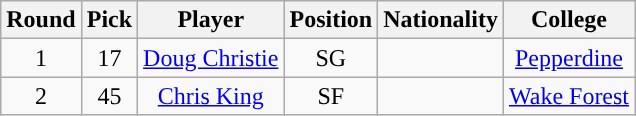<table class="wikitable sortable sortable">
<tr>
<th>Round</th>
<th>Pick</th>
<th>Player</th>
<th>Position</th>
<th>Nationality</th>
<th>College</th>
</tr>
<tr style="text-align: center">
<td>1</td>
<td>17</td>
<td><a href='#'>Doug Christie</a></td>
<td>SG</td>
<td></td>
<td><a href='#'>Pepperdine</a></td>
</tr>
<tr style="text-align: center">
<td>2</td>
<td>45</td>
<td><a href='#'>Chris King</a></td>
<td>SF</td>
<td></td>
<td><a href='#'>Wake Forest</a></td>
</tr>
</table>
